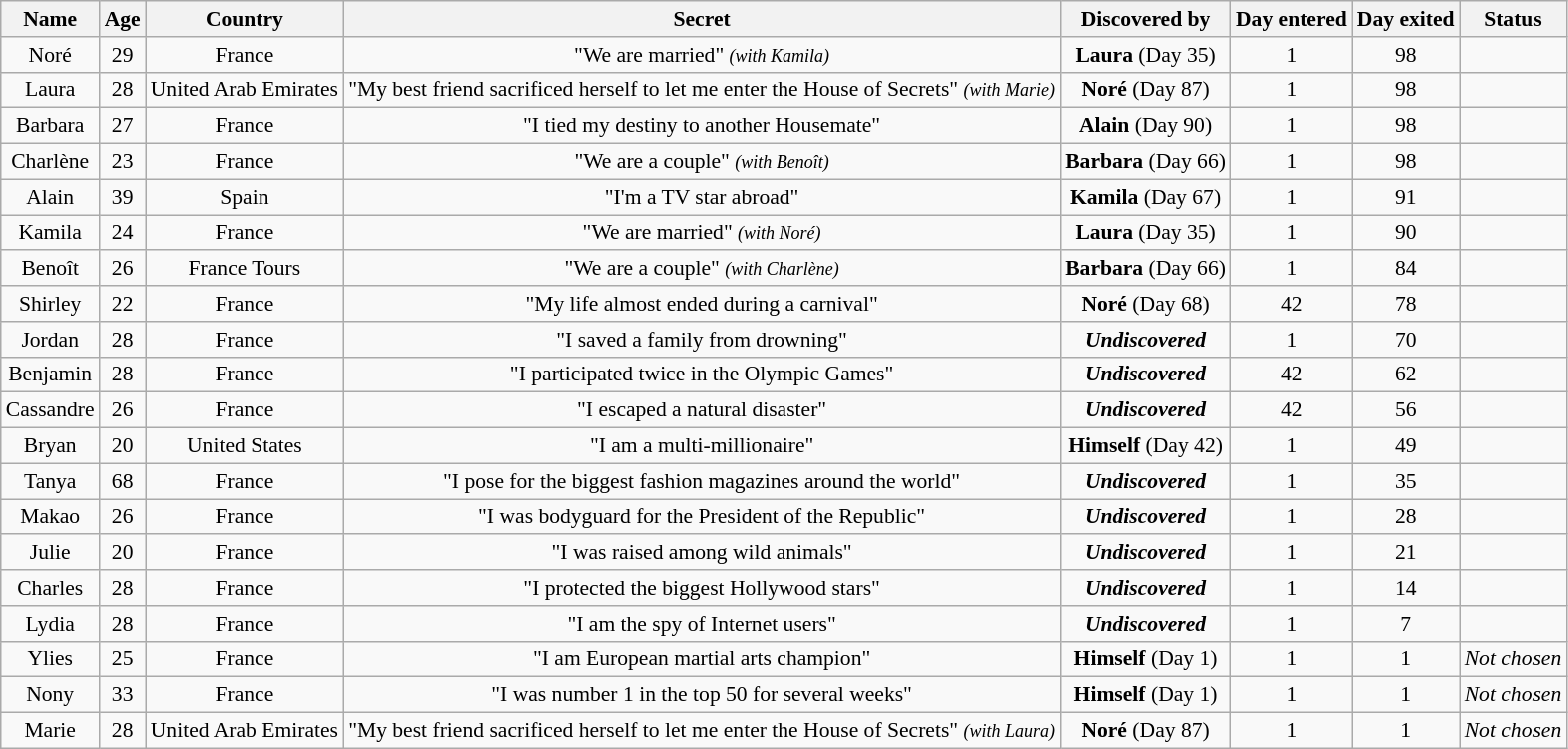<table class="wikitable sortable centre" style="text-align:center;font-size:90%;">
<tr>
<th>Name</th>
<th>Age</th>
<th>Country</th>
<th>Secret</th>
<th>Discovered by</th>
<th>Day entered</th>
<th>Day exited</th>
<th>Status</th>
</tr>
<tr>
<td>Noré</td>
<td>29</td>
<td>France</td>
<td>"We are married" <small><em>(with Kamila)</em></small></td>
<td><strong>Laura</strong> (Day 35)</td>
<td>1</td>
<td>98</td>
<td></td>
</tr>
<tr>
<td>Laura</td>
<td>28</td>
<td>United Arab Emirates</td>
<td>"My best friend sacrificed herself to let me enter the House of Secrets" <small><em>(with Marie)</em></small></td>
<td><strong>Noré</strong> (Day 87)</td>
<td>1</td>
<td>98</td>
<td></td>
</tr>
<tr>
<td>Barbara</td>
<td>27</td>
<td>France</td>
<td>"I tied my destiny to another Housemate"</td>
<td><strong>Alain</strong> (Day 90)</td>
<td>1</td>
<td>98</td>
<td></td>
</tr>
<tr>
<td>Charlène</td>
<td>23</td>
<td>France</td>
<td>"We are a couple" <small><em>(with Benoît)</em></small></td>
<td><strong>Barbara</strong> (Day 66)</td>
<td>1</td>
<td>98</td>
<td></td>
</tr>
<tr>
<td>Alain</td>
<td>39</td>
<td>Spain</td>
<td>"I'm a TV star abroad"</td>
<td><strong>Kamila</strong> (Day 67)</td>
<td>1</td>
<td>91</td>
<td></td>
</tr>
<tr>
<td>Kamila</td>
<td>24</td>
<td>France</td>
<td>"We are married" <small><em>(with Noré)</em></small></td>
<td><strong>Laura</strong> (Day 35)</td>
<td>1</td>
<td>90</td>
<td></td>
</tr>
<tr>
<td>Benoît</td>
<td>26</td>
<td>France Tours</td>
<td>"We are a couple" <small><em>(with Charlène)</em></small></td>
<td><strong>Barbara</strong> (Day 66)</td>
<td>1</td>
<td>84</td>
<td></td>
</tr>
<tr>
<td>Shirley</td>
<td>22</td>
<td>France</td>
<td>"My life almost ended during a carnival"</td>
<td><strong>Noré</strong> (Day 68)</td>
<td>42</td>
<td>78</td>
<td></td>
</tr>
<tr>
<td>Jordan</td>
<td>28</td>
<td>France</td>
<td>"I saved a family from drowning"</td>
<td><strong><em>Undiscovered</em></strong></td>
<td>1</td>
<td>70</td>
<td></td>
</tr>
<tr>
<td>Benjamin</td>
<td>28</td>
<td>France</td>
<td>"I participated twice in the Olympic Games"</td>
<td><strong><em>Undiscovered</em></strong></td>
<td>42</td>
<td>62</td>
<td></td>
</tr>
<tr>
<td>Cassandre</td>
<td>26</td>
<td>France</td>
<td>"I escaped a natural disaster"</td>
<td><strong><em>Undiscovered</em></strong></td>
<td>42</td>
<td>56</td>
<td></td>
</tr>
<tr>
<td>Bryan</td>
<td>20</td>
<td>United States</td>
<td>"I am a multi-millionaire"</td>
<td><strong>Himself</strong> (Day 42)</td>
<td>1</td>
<td>49</td>
<td></td>
</tr>
<tr>
<td>Tanya</td>
<td>68</td>
<td>France</td>
<td>"I pose for the biggest fashion magazines around the world"</td>
<td><strong><em>Undiscovered</em></strong></td>
<td>1</td>
<td>35</td>
<td></td>
</tr>
<tr>
<td>Makao</td>
<td>26</td>
<td>France</td>
<td>"I was bodyguard for the President of the Republic"</td>
<td><strong><em>Undiscovered</em></strong></td>
<td>1</td>
<td>28</td>
<td></td>
</tr>
<tr>
<td>Julie</td>
<td>20</td>
<td>France</td>
<td>"I was raised among wild animals"</td>
<td><strong><em>Undiscovered</em></strong></td>
<td>1</td>
<td>21</td>
<td></td>
</tr>
<tr>
<td>Charles</td>
<td>28</td>
<td>France</td>
<td>"I protected the biggest Hollywood stars"</td>
<td><strong><em>Undiscovered</em></strong></td>
<td>1</td>
<td>14</td>
<td></td>
</tr>
<tr>
<td>Lydia</td>
<td>28</td>
<td>France</td>
<td>"I am the spy of Internet users"</td>
<td><strong><em>Undiscovered</em></strong></td>
<td>1</td>
<td>7</td>
<td></td>
</tr>
<tr>
<td>Ylies</td>
<td>25</td>
<td>France</td>
<td>"I am European martial arts champion"</td>
<td><strong>Himself</strong> (Day 1)</td>
<td>1</td>
<td>1</td>
<td><em>Not chosen</em></td>
</tr>
<tr>
<td>Nony</td>
<td>33</td>
<td>France</td>
<td>"I was number 1 in the top 50 for several weeks"</td>
<td><strong>Himself</strong> (Day 1)</td>
<td>1</td>
<td>1</td>
<td><em>Not chosen</em></td>
</tr>
<tr>
<td>Marie</td>
<td>28</td>
<td>United Arab Emirates</td>
<td>"My best friend sacrificed herself to let me enter the House of Secrets" <small><em>(with Laura)</em></small></td>
<td><strong>Noré</strong> (Day 87)</td>
<td>1</td>
<td>1</td>
<td><em>Not chosen</em></td>
</tr>
</table>
